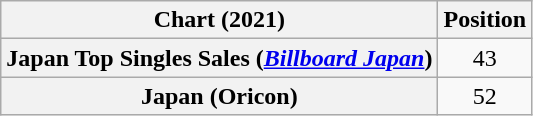<table class="wikitable plainrowheaders" style="text-align:center">
<tr>
<th scope="col">Chart (2021)</th>
<th scope="col">Position</th>
</tr>
<tr>
<th scope="row">Japan Top Singles Sales (<em><a href='#'>Billboard Japan</a></em>)<br></th>
<td>43</td>
</tr>
<tr>
<th scope="row">Japan (Oricon)<br></th>
<td>52</td>
</tr>
</table>
